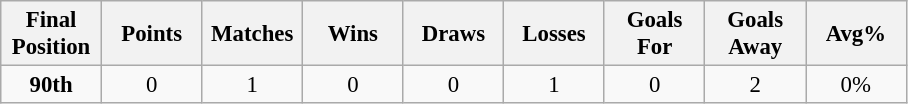<table class="wikitable" style="font-size: 95%; text-align: center;">
<tr>
<th width=60>Final Position</th>
<th width=60>Points</th>
<th width=60>Matches</th>
<th width=60>Wins</th>
<th width=60>Draws</th>
<th width=60>Losses</th>
<th width=60>Goals For</th>
<th width=60>Goals Away</th>
<th width=60>Avg%</th>
</tr>
<tr>
<td><strong>90th</strong></td>
<td>0</td>
<td>1</td>
<td>0</td>
<td>0</td>
<td>1</td>
<td>0</td>
<td>2</td>
<td>0%</td>
</tr>
</table>
